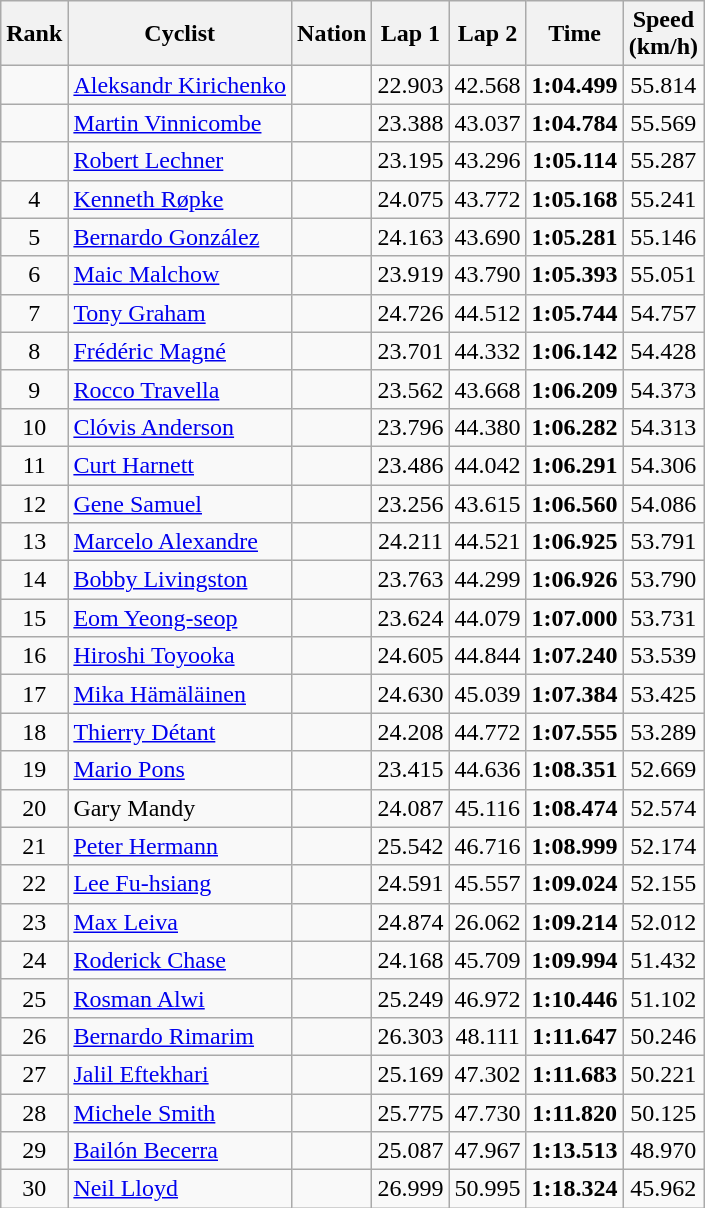<table class="wikitable sortable" style="text-align:center">
<tr>
<th>Rank</th>
<th>Cyclist</th>
<th>Nation</th>
<th>Lap 1</th>
<th>Lap 2</th>
<th>Time</th>
<th>Speed<br>(km/h)</th>
</tr>
<tr>
<td></td>
<td align=left><a href='#'>Aleksandr Kirichenko</a></td>
<td align=left></td>
<td>22.903</td>
<td>42.568</td>
<td><strong>1:04.499</strong></td>
<td>55.814</td>
</tr>
<tr>
<td></td>
<td align=left><a href='#'>Martin Vinnicombe</a></td>
<td align=left></td>
<td>23.388</td>
<td>43.037</td>
<td><strong>1:04.784</strong></td>
<td>55.569</td>
</tr>
<tr>
<td></td>
<td align=left><a href='#'>Robert Lechner</a></td>
<td align=left></td>
<td>23.195</td>
<td>43.296</td>
<td><strong>1:05.114</strong></td>
<td>55.287</td>
</tr>
<tr>
<td>4</td>
<td align=left><a href='#'>Kenneth Røpke</a></td>
<td align=left></td>
<td>24.075</td>
<td>43.772</td>
<td><strong>1:05.168</strong></td>
<td>55.241</td>
</tr>
<tr>
<td>5</td>
<td align=left><a href='#'>Bernardo González</a></td>
<td align=left></td>
<td>24.163</td>
<td>43.690</td>
<td><strong>1:05.281</strong></td>
<td>55.146</td>
</tr>
<tr>
<td>6</td>
<td align=left><a href='#'>Maic Malchow</a></td>
<td align=left></td>
<td>23.919</td>
<td>43.790</td>
<td><strong>1:05.393</strong></td>
<td>55.051</td>
</tr>
<tr>
<td>7</td>
<td align=left><a href='#'>Tony Graham</a></td>
<td align=left></td>
<td>24.726</td>
<td>44.512</td>
<td><strong>1:05.744</strong></td>
<td>54.757</td>
</tr>
<tr>
<td>8</td>
<td align=left><a href='#'>Frédéric Magné</a></td>
<td align=left></td>
<td>23.701</td>
<td>44.332</td>
<td><strong>1:06.142</strong></td>
<td>54.428</td>
</tr>
<tr>
<td>9</td>
<td align=left><a href='#'>Rocco Travella</a></td>
<td align=left></td>
<td>23.562</td>
<td>43.668</td>
<td><strong>1:06.209</strong></td>
<td>54.373</td>
</tr>
<tr>
<td>10</td>
<td align=left><a href='#'>Clóvis Anderson</a></td>
<td align=left></td>
<td>23.796</td>
<td>44.380</td>
<td><strong>1:06.282</strong></td>
<td>54.313</td>
</tr>
<tr>
<td>11</td>
<td align=left><a href='#'>Curt Harnett</a></td>
<td align=left></td>
<td>23.486</td>
<td>44.042</td>
<td><strong>1:06.291</strong></td>
<td>54.306</td>
</tr>
<tr>
<td>12</td>
<td align=left><a href='#'>Gene Samuel</a></td>
<td align=left></td>
<td>23.256</td>
<td>43.615</td>
<td><strong>1:06.560</strong></td>
<td>54.086</td>
</tr>
<tr>
<td>13</td>
<td align=left><a href='#'>Marcelo Alexandre</a></td>
<td align=left></td>
<td>24.211</td>
<td>44.521</td>
<td><strong>1:06.925</strong></td>
<td>53.791</td>
</tr>
<tr>
<td>14</td>
<td align=left><a href='#'>Bobby Livingston</a></td>
<td align=left></td>
<td>23.763</td>
<td>44.299</td>
<td><strong>1:06.926</strong></td>
<td>53.790</td>
</tr>
<tr>
<td>15</td>
<td align=left><a href='#'>Eom Yeong-seop</a></td>
<td align=left></td>
<td>23.624</td>
<td>44.079</td>
<td><strong>1:07.000</strong></td>
<td>53.731</td>
</tr>
<tr>
<td>16</td>
<td align=left><a href='#'>Hiroshi Toyooka</a></td>
<td align=left></td>
<td>24.605</td>
<td>44.844</td>
<td><strong>1:07.240</strong></td>
<td>53.539</td>
</tr>
<tr>
<td>17</td>
<td align=left><a href='#'>Mika Hämäläinen</a></td>
<td align=left></td>
<td>24.630</td>
<td>45.039</td>
<td><strong>1:07.384</strong></td>
<td>53.425</td>
</tr>
<tr>
<td>18</td>
<td align=left><a href='#'>Thierry Détant</a></td>
<td align=left></td>
<td>24.208</td>
<td>44.772</td>
<td><strong>1:07.555</strong></td>
<td>53.289</td>
</tr>
<tr>
<td>19</td>
<td align=left><a href='#'>Mario Pons</a></td>
<td align=left></td>
<td>23.415</td>
<td>44.636</td>
<td><strong>1:08.351</strong></td>
<td>52.669</td>
</tr>
<tr>
<td>20</td>
<td align=left>Gary Mandy</td>
<td align=left></td>
<td>24.087</td>
<td>45.116</td>
<td><strong>1:08.474</strong></td>
<td>52.574</td>
</tr>
<tr>
<td>21</td>
<td align=left><a href='#'>Peter Hermann</a></td>
<td align=left></td>
<td>25.542</td>
<td>46.716</td>
<td><strong>1:08.999</strong></td>
<td>52.174</td>
</tr>
<tr>
<td>22</td>
<td align=left><a href='#'>Lee Fu-hsiang</a></td>
<td align=left></td>
<td>24.591</td>
<td>45.557</td>
<td><strong>1:09.024</strong></td>
<td>52.155</td>
</tr>
<tr>
<td>23</td>
<td align=left><a href='#'>Max Leiva</a></td>
<td align=left></td>
<td>24.874</td>
<td>26.062</td>
<td><strong>1:09.214</strong></td>
<td>52.012</td>
</tr>
<tr>
<td>24</td>
<td align=left><a href='#'>Roderick Chase</a></td>
<td align=left></td>
<td>24.168</td>
<td>45.709</td>
<td><strong>1:09.994</strong></td>
<td>51.432</td>
</tr>
<tr>
<td>25</td>
<td align=left><a href='#'>Rosman Alwi</a></td>
<td align=left></td>
<td>25.249</td>
<td>46.972</td>
<td><strong>1:10.446</strong></td>
<td>51.102</td>
</tr>
<tr>
<td>26</td>
<td align=left><a href='#'>Bernardo Rimarim</a></td>
<td align=left></td>
<td>26.303</td>
<td>48.111</td>
<td><strong>1:11.647</strong></td>
<td>50.246</td>
</tr>
<tr>
<td>27</td>
<td align=left><a href='#'>Jalil Eftekhari</a></td>
<td align=left></td>
<td>25.169</td>
<td>47.302</td>
<td><strong>1:11.683</strong></td>
<td>50.221</td>
</tr>
<tr>
<td>28</td>
<td align=left><a href='#'>Michele Smith</a></td>
<td align=left></td>
<td>25.775</td>
<td>47.730</td>
<td><strong>1:11.820</strong></td>
<td>50.125</td>
</tr>
<tr>
<td>29</td>
<td align=left><a href='#'>Bailón Becerra</a></td>
<td align=left></td>
<td>25.087</td>
<td>47.967</td>
<td><strong>1:13.513</strong></td>
<td>48.970</td>
</tr>
<tr>
<td>30</td>
<td align=left><a href='#'>Neil Lloyd</a></td>
<td align=left></td>
<td>26.999</td>
<td>50.995</td>
<td><strong>1:18.324</strong></td>
<td>45.962</td>
</tr>
</table>
